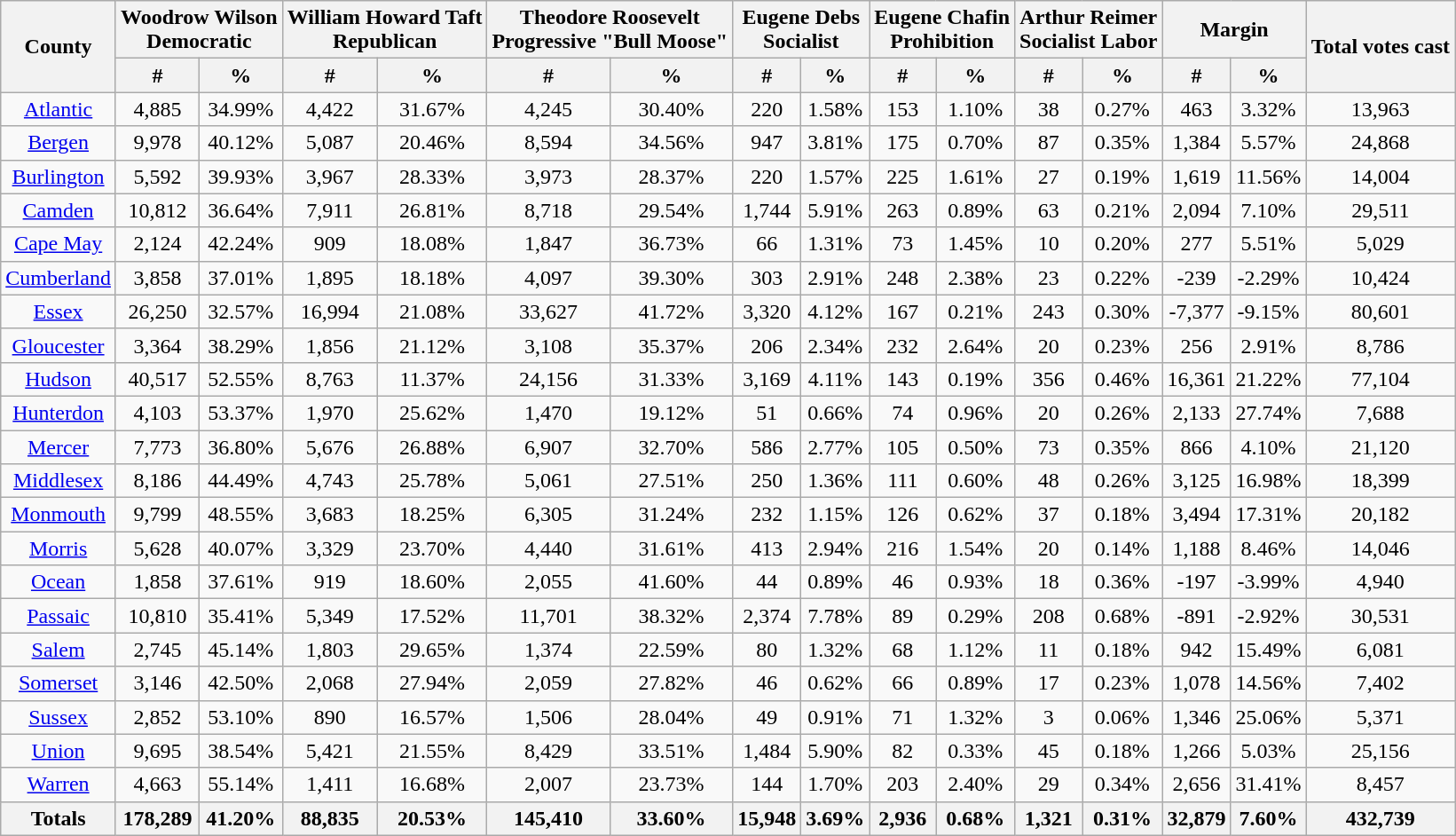<table class="wikitable sortable">
<tr>
<th style="text-align:center;" rowspan="2">County</th>
<th style="text-align:center;" colspan="2">Woodrow Wilson<br>Democratic</th>
<th style="text-align:center;" colspan="2">William Howard Taft<br>Republican</th>
<th style="text-align:center;" colspan="2">Theodore Roosevelt<br>Progressive "Bull Moose"</th>
<th style="text-align:center;" colspan="2">Eugene Debs<br>Socialist</th>
<th style="text-align:center;" colspan="2">Eugene Chafin<br>Prohibition</th>
<th style="text-align:center;" colspan="2">Arthur Reimer<br>Socialist Labor</th>
<th style="text-align:center;" colspan="2">Margin</th>
<th style="text-align:center;" rowspan="2">Total votes cast</th>
</tr>
<tr>
<th data-sort-type="number">#</th>
<th data-sort-type="number">%</th>
<th data-sort-type="number">#</th>
<th data-sort-type="number">%</th>
<th data-sort-type="number">#</th>
<th data-sort-type="number">%</th>
<th data-sort-type="number">#</th>
<th data-sort-type="number">%</th>
<th data-sort-type="number">#</th>
<th data-sort-type="number">%</th>
<th data-sort-type="number">#</th>
<th data-sort-type="number">%</th>
<th data-sort-type="number">#</th>
<th data-sort-type="number">%</th>
</tr>
<tr style="text-align:center;">
<td><a href='#'>Atlantic</a></td>
<td>4,885</td>
<td>34.99%</td>
<td>4,422</td>
<td>31.67%</td>
<td>4,245</td>
<td>30.40%</td>
<td>220</td>
<td>1.58%</td>
<td>153</td>
<td>1.10%</td>
<td>38</td>
<td>0.27%</td>
<td>463</td>
<td>3.32%</td>
<td>13,963</td>
</tr>
<tr style="text-align:center;">
<td><a href='#'>Bergen</a></td>
<td>9,978</td>
<td>40.12%</td>
<td>5,087</td>
<td>20.46%</td>
<td>8,594</td>
<td>34.56%</td>
<td>947</td>
<td>3.81%</td>
<td>175</td>
<td>0.70%</td>
<td>87</td>
<td>0.35%</td>
<td>1,384</td>
<td>5.57%</td>
<td>24,868</td>
</tr>
<tr style="text-align:center;">
<td><a href='#'>Burlington</a></td>
<td>5,592</td>
<td>39.93%</td>
<td>3,967</td>
<td>28.33%</td>
<td>3,973</td>
<td>28.37%</td>
<td>220</td>
<td>1.57%</td>
<td>225</td>
<td>1.61%</td>
<td>27</td>
<td>0.19%</td>
<td>1,619</td>
<td>11.56%</td>
<td>14,004</td>
</tr>
<tr style="text-align:center;">
<td><a href='#'>Camden</a></td>
<td>10,812</td>
<td>36.64%</td>
<td>7,911</td>
<td>26.81%</td>
<td>8,718</td>
<td>29.54%</td>
<td>1,744</td>
<td>5.91%</td>
<td>263</td>
<td>0.89%</td>
<td>63</td>
<td>0.21%</td>
<td>2,094</td>
<td>7.10%</td>
<td>29,511</td>
</tr>
<tr style="text-align:center;">
<td><a href='#'>Cape May</a></td>
<td>2,124</td>
<td>42.24%</td>
<td>909</td>
<td>18.08%</td>
<td>1,847</td>
<td>36.73%</td>
<td>66</td>
<td>1.31%</td>
<td>73</td>
<td>1.45%</td>
<td>10</td>
<td>0.20%</td>
<td>277</td>
<td>5.51%</td>
<td>5,029</td>
</tr>
<tr style="text-align:center;">
<td><a href='#'>Cumberland</a></td>
<td>3,858</td>
<td>37.01%</td>
<td>1,895</td>
<td>18.18%</td>
<td>4,097</td>
<td>39.30%</td>
<td>303</td>
<td>2.91%</td>
<td>248</td>
<td>2.38%</td>
<td>23</td>
<td>0.22%</td>
<td>-239</td>
<td>-2.29%</td>
<td>10,424</td>
</tr>
<tr style="text-align:center;">
<td><a href='#'>Essex</a></td>
<td>26,250</td>
<td>32.57%</td>
<td>16,994</td>
<td>21.08%</td>
<td>33,627</td>
<td>41.72%</td>
<td>3,320</td>
<td>4.12%</td>
<td>167</td>
<td>0.21%</td>
<td>243</td>
<td>0.30%</td>
<td>-7,377</td>
<td>-9.15%</td>
<td>80,601</td>
</tr>
<tr style="text-align:center;">
<td><a href='#'>Gloucester</a></td>
<td>3,364</td>
<td>38.29%</td>
<td>1,856</td>
<td>21.12%</td>
<td>3,108</td>
<td>35.37%</td>
<td>206</td>
<td>2.34%</td>
<td>232</td>
<td>2.64%</td>
<td>20</td>
<td>0.23%</td>
<td>256</td>
<td>2.91%</td>
<td>8,786</td>
</tr>
<tr style="text-align:center;">
<td><a href='#'>Hudson</a></td>
<td>40,517</td>
<td>52.55%</td>
<td>8,763</td>
<td>11.37%</td>
<td>24,156</td>
<td>31.33%</td>
<td>3,169</td>
<td>4.11%</td>
<td>143</td>
<td>0.19%</td>
<td>356</td>
<td>0.46%</td>
<td>16,361</td>
<td>21.22%</td>
<td>77,104</td>
</tr>
<tr style="text-align:center;">
<td><a href='#'>Hunterdon</a></td>
<td>4,103</td>
<td>53.37%</td>
<td>1,970</td>
<td>25.62%</td>
<td>1,470</td>
<td>19.12%</td>
<td>51</td>
<td>0.66%</td>
<td>74</td>
<td>0.96%</td>
<td>20</td>
<td>0.26%</td>
<td>2,133</td>
<td>27.74%</td>
<td>7,688</td>
</tr>
<tr style="text-align:center;">
<td><a href='#'>Mercer</a></td>
<td>7,773</td>
<td>36.80%</td>
<td>5,676</td>
<td>26.88%</td>
<td>6,907</td>
<td>32.70%</td>
<td>586</td>
<td>2.77%</td>
<td>105</td>
<td>0.50%</td>
<td>73</td>
<td>0.35%</td>
<td>866</td>
<td>4.10%</td>
<td>21,120</td>
</tr>
<tr style="text-align:center;">
<td><a href='#'>Middlesex</a></td>
<td>8,186</td>
<td>44.49%</td>
<td>4,743</td>
<td>25.78%</td>
<td>5,061</td>
<td>27.51%</td>
<td>250</td>
<td>1.36%</td>
<td>111</td>
<td>0.60%</td>
<td>48</td>
<td>0.26%</td>
<td>3,125</td>
<td>16.98%</td>
<td>18,399</td>
</tr>
<tr style="text-align:center;">
<td><a href='#'>Monmouth</a></td>
<td>9,799</td>
<td>48.55%</td>
<td>3,683</td>
<td>18.25%</td>
<td>6,305</td>
<td>31.24%</td>
<td>232</td>
<td>1.15%</td>
<td>126</td>
<td>0.62%</td>
<td>37</td>
<td>0.18%</td>
<td>3,494</td>
<td>17.31%</td>
<td>20,182</td>
</tr>
<tr style="text-align:center;">
<td><a href='#'>Morris</a></td>
<td>5,628</td>
<td>40.07%</td>
<td>3,329</td>
<td>23.70%</td>
<td>4,440</td>
<td>31.61%</td>
<td>413</td>
<td>2.94%</td>
<td>216</td>
<td>1.54%</td>
<td>20</td>
<td>0.14%</td>
<td>1,188</td>
<td>8.46%</td>
<td>14,046</td>
</tr>
<tr style="text-align:center;">
<td><a href='#'>Ocean</a></td>
<td>1,858</td>
<td>37.61%</td>
<td>919</td>
<td>18.60%</td>
<td>2,055</td>
<td>41.60%</td>
<td>44</td>
<td>0.89%</td>
<td>46</td>
<td>0.93%</td>
<td>18</td>
<td>0.36%</td>
<td>-197</td>
<td>-3.99%</td>
<td>4,940</td>
</tr>
<tr style="text-align:center;">
<td><a href='#'>Passaic</a></td>
<td>10,810</td>
<td>35.41%</td>
<td>5,349</td>
<td>17.52%</td>
<td>11,701</td>
<td>38.32%</td>
<td>2,374</td>
<td>7.78%</td>
<td>89</td>
<td>0.29%</td>
<td>208</td>
<td>0.68%</td>
<td>-891</td>
<td>-2.92%</td>
<td>30,531</td>
</tr>
<tr style="text-align:center;">
<td><a href='#'>Salem</a></td>
<td>2,745</td>
<td>45.14%</td>
<td>1,803</td>
<td>29.65%</td>
<td>1,374</td>
<td>22.59%</td>
<td>80</td>
<td>1.32%</td>
<td>68</td>
<td>1.12%</td>
<td>11</td>
<td>0.18%</td>
<td>942</td>
<td>15.49%</td>
<td>6,081</td>
</tr>
<tr style="text-align:center;">
<td><a href='#'>Somerset</a></td>
<td>3,146</td>
<td>42.50%</td>
<td>2,068</td>
<td>27.94%</td>
<td>2,059</td>
<td>27.82%</td>
<td>46</td>
<td>0.62%</td>
<td>66</td>
<td>0.89%</td>
<td>17</td>
<td>0.23%</td>
<td>1,078</td>
<td>14.56%</td>
<td>7,402</td>
</tr>
<tr style="text-align:center;">
<td><a href='#'>Sussex</a></td>
<td>2,852</td>
<td>53.10%</td>
<td>890</td>
<td>16.57%</td>
<td>1,506</td>
<td>28.04%</td>
<td>49</td>
<td>0.91%</td>
<td>71</td>
<td>1.32%</td>
<td>3</td>
<td>0.06%</td>
<td>1,346</td>
<td>25.06%</td>
<td>5,371</td>
</tr>
<tr style="text-align:center;">
<td><a href='#'>Union</a></td>
<td>9,695</td>
<td>38.54%</td>
<td>5,421</td>
<td>21.55%</td>
<td>8,429</td>
<td>33.51%</td>
<td>1,484</td>
<td>5.90%</td>
<td>82</td>
<td>0.33%</td>
<td>45</td>
<td>0.18%</td>
<td>1,266</td>
<td>5.03%</td>
<td>25,156</td>
</tr>
<tr style="text-align:center;">
<td><a href='#'>Warren</a></td>
<td>4,663</td>
<td>55.14%</td>
<td>1,411</td>
<td>16.68%</td>
<td>2,007</td>
<td>23.73%</td>
<td>144</td>
<td>1.70%</td>
<td>203</td>
<td>2.40%</td>
<td>29</td>
<td>0.34%</td>
<td>2,656</td>
<td>31.41%</td>
<td>8,457</td>
</tr>
<tr style="text-align:center;">
<th>Totals</th>
<th>178,289</th>
<th>41.20%</th>
<th>88,835</th>
<th>20.53%</th>
<th>145,410</th>
<th>33.60%</th>
<th>15,948</th>
<th>3.69%</th>
<th>2,936</th>
<th>0.68%</th>
<th>1,321</th>
<th>0.31%</th>
<th>32,879</th>
<th>7.60%</th>
<th>432,739</th>
</tr>
</table>
